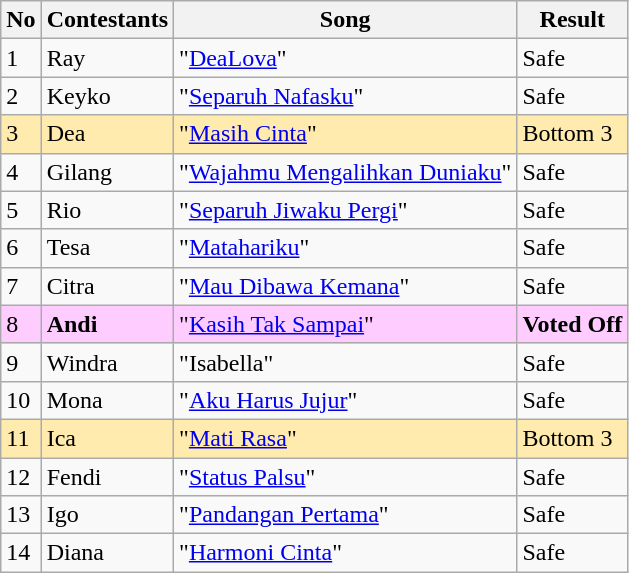<table class="wikitable">
<tr>
<th>No</th>
<th>Contestants</th>
<th>Song </th>
<th>Result</th>
</tr>
<tr>
<td>1</td>
<td>Ray</td>
<td>"<a href='#'>DeaLova</a>" </td>
<td>Safe</td>
</tr>
<tr>
<td>2</td>
<td>Keyko</td>
<td>"<a href='#'>Separuh Nafasku</a>" </td>
<td>Safe</td>
</tr>
<tr bgcolor="ffebad">
<td>3</td>
<td>Dea</td>
<td>"<a href='#'>Masih Cinta</a>" </td>
<td>Bottom 3</td>
</tr>
<tr>
<td>4</td>
<td>Gilang</td>
<td>"<a href='#'>Wajahmu Mengalihkan Duniaku</a>" </td>
<td>Safe</td>
</tr>
<tr>
<td>5</td>
<td>Rio</td>
<td>"<a href='#'>Separuh Jiwaku Pergi</a>" </td>
<td>Safe</td>
</tr>
<tr>
<td>6</td>
<td>Tesa</td>
<td>"<a href='#'>Matahariku</a>" </td>
<td>Safe</td>
</tr>
<tr>
<td>7</td>
<td>Citra</td>
<td>"<a href='#'>Mau Dibawa Kemana</a>" </td>
<td>Safe</td>
</tr>
<tr bgcolor="ffccff">
<td>8</td>
<td><strong>Andi</strong></td>
<td>"<a href='#'>Kasih Tak Sampai</a>" </td>
<td><strong>Voted Off</strong></td>
</tr>
<tr>
<td>9</td>
<td>Windra</td>
<td>"Isabella" </td>
<td>Safe</td>
</tr>
<tr>
<td>10</td>
<td>Mona</td>
<td>"<a href='#'>Aku Harus Jujur</a>" </td>
<td>Safe</td>
</tr>
<tr bgcolor="ffebad">
<td>11</td>
<td>Ica</td>
<td>"<a href='#'>Mati Rasa</a>" </td>
<td>Bottom 3</td>
</tr>
<tr>
<td>12</td>
<td>Fendi</td>
<td>"<a href='#'>Status Palsu</a>" </td>
<td>Safe</td>
</tr>
<tr>
<td>13</td>
<td>Igo</td>
<td>"<a href='#'>Pandangan Pertama</a>" </td>
<td>Safe</td>
</tr>
<tr>
<td>14</td>
<td>Diana</td>
<td>"<a href='#'>Harmoni Cinta</a>" </td>
<td>Safe</td>
</tr>
</table>
